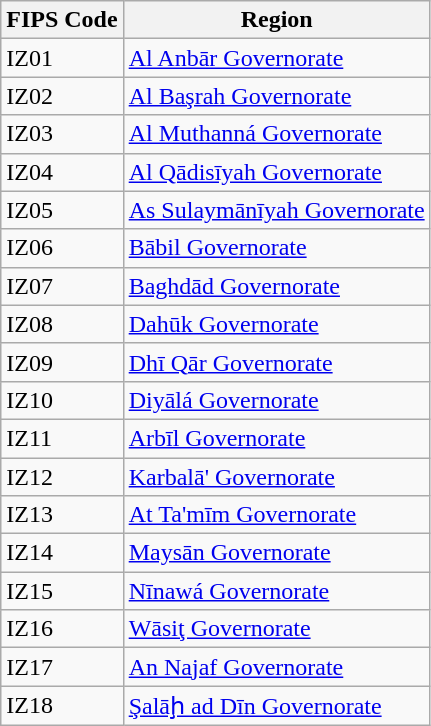<table class="wikitable">
<tr>
<th>FIPS Code</th>
<th>Region</th>
</tr>
<tr>
<td>IZ01</td>
<td><a href='#'>Al Anbār Governorate</a></td>
</tr>
<tr>
<td>IZ02</td>
<td><a href='#'>Al Başrah Governorate</a></td>
</tr>
<tr>
<td>IZ03</td>
<td><a href='#'>Al Muthanná Governorate</a></td>
</tr>
<tr>
<td>IZ04</td>
<td><a href='#'>Al Qādisīyah Governorate</a></td>
</tr>
<tr>
<td>IZ05</td>
<td><a href='#'>As Sulaymānīyah Governorate</a></td>
</tr>
<tr>
<td>IZ06</td>
<td><a href='#'>Bābil Governorate</a></td>
</tr>
<tr>
<td>IZ07</td>
<td><a href='#'>Baghdād Governorate</a></td>
</tr>
<tr>
<td>IZ08</td>
<td><a href='#'>Dahūk Governorate</a></td>
</tr>
<tr>
<td>IZ09</td>
<td><a href='#'>Dhī Qār Governorate</a></td>
</tr>
<tr>
<td>IZ10</td>
<td><a href='#'>Diyālá Governorate</a></td>
</tr>
<tr>
<td>IZ11</td>
<td><a href='#'>Arbīl Governorate</a></td>
</tr>
<tr>
<td>IZ12</td>
<td><a href='#'>Karbalā' Governorate</a></td>
</tr>
<tr>
<td>IZ13</td>
<td><a href='#'>At Ta'mīm Governorate</a></td>
</tr>
<tr>
<td>IZ14</td>
<td><a href='#'>Maysān Governorate</a></td>
</tr>
<tr>
<td>IZ15</td>
<td><a href='#'>Nīnawá Governorate</a></td>
</tr>
<tr>
<td>IZ16</td>
<td><a href='#'>Wāsiţ Governorate</a></td>
</tr>
<tr>
<td>IZ17</td>
<td><a href='#'>An Najaf Governorate</a></td>
</tr>
<tr>
<td>IZ18</td>
<td><a href='#'>Şalāḩ ad Dīn Governorate</a></td>
</tr>
</table>
